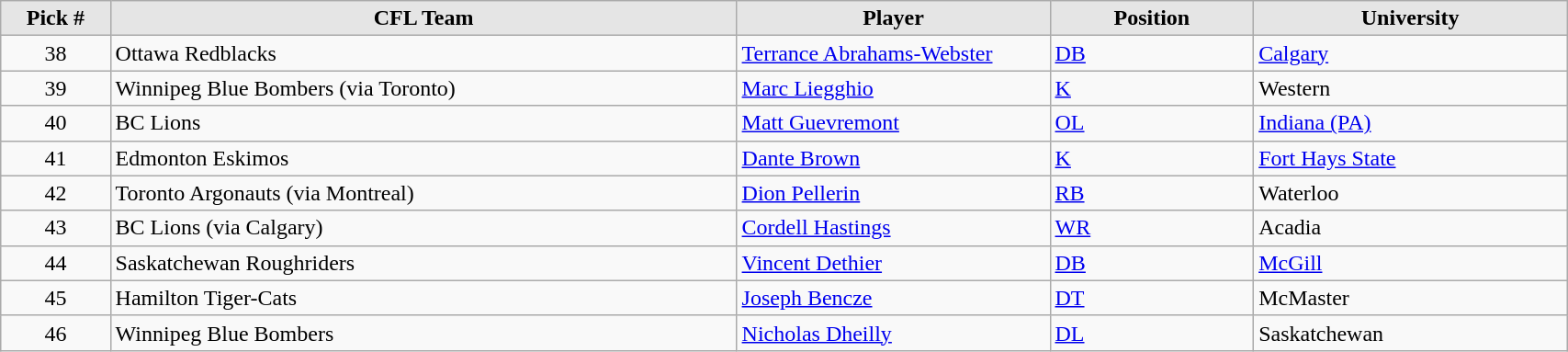<table class="wikitable" style="width: 90%">
<tr>
<th style="background:#E5E5E5;" width=7%>Pick #</th>
<th width=40% style="background:#E5E5E5;">CFL Team</th>
<th width=20% style="background:#E5E5E5;">Player</th>
<th width=13% style="background:#E5E5E5;">Position</th>
<th width=20% style="background:#E5E5E5;">University</th>
</tr>
<tr>
<td align=center>38</td>
<td>Ottawa Redblacks</td>
<td><a href='#'>Terrance Abrahams-Webster</a></td>
<td><a href='#'>DB</a></td>
<td><a href='#'>Calgary</a></td>
</tr>
<tr>
<td align=center>39</td>
<td>Winnipeg Blue Bombers (via Toronto)</td>
<td><a href='#'>Marc Liegghio</a></td>
<td><a href='#'>K</a></td>
<td>Western</td>
</tr>
<tr>
<td align=center>40</td>
<td>BC Lions</td>
<td><a href='#'>Matt Guevremont</a></td>
<td><a href='#'>OL</a></td>
<td><a href='#'>Indiana (PA)</a></td>
</tr>
<tr>
<td align=center>41</td>
<td>Edmonton Eskimos</td>
<td><a href='#'>Dante Brown</a></td>
<td><a href='#'>K</a></td>
<td><a href='#'>Fort Hays State</a></td>
</tr>
<tr>
<td align=center>42</td>
<td>Toronto Argonauts (via Montreal)</td>
<td><a href='#'>Dion Pellerin</a></td>
<td><a href='#'>RB</a></td>
<td>Waterloo</td>
</tr>
<tr>
<td align=center>43</td>
<td>BC Lions (via Calgary)</td>
<td><a href='#'>Cordell Hastings</a></td>
<td><a href='#'>WR</a></td>
<td>Acadia</td>
</tr>
<tr>
<td align=center>44</td>
<td>Saskatchewan Roughriders</td>
<td><a href='#'>Vincent Dethier</a></td>
<td><a href='#'>DB</a></td>
<td><a href='#'>McGill</a></td>
</tr>
<tr>
<td align=center>45</td>
<td>Hamilton Tiger-Cats</td>
<td><a href='#'>Joseph Bencze</a></td>
<td><a href='#'>DT</a></td>
<td>McMaster</td>
</tr>
<tr>
<td align=center>46</td>
<td>Winnipeg Blue Bombers</td>
<td><a href='#'>Nicholas Dheilly</a></td>
<td><a href='#'>DL</a></td>
<td>Saskatchewan</td>
</tr>
</table>
